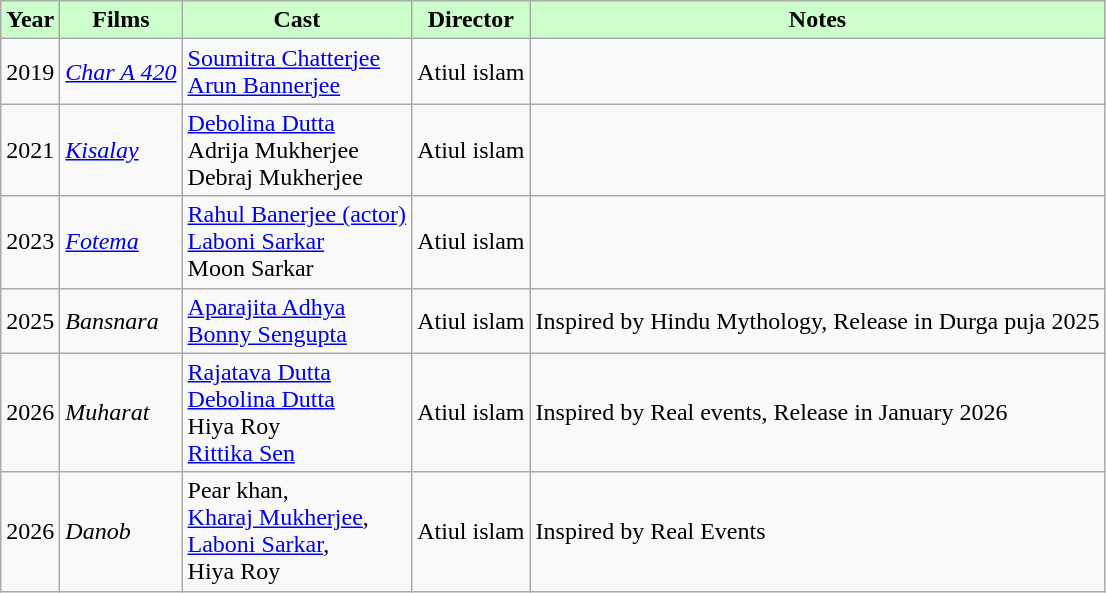<table class="wikitable sortable">
<tr style="background:#cfc; text-align:center;">
<td><strong>Year</strong></td>
<td><strong>Films</strong></td>
<td><strong>Cast</strong></td>
<td><strong>Director</strong></td>
<td><strong>Notes</strong></td>
</tr>
<tr>
<td>2019</td>
<td><em><a href='#'>Char A 420</a></em></td>
<td><a href='#'>Soumitra Chatterjee</a><br><a href='#'>Arun Bannerjee</a></td>
<td>Atiul islam</td>
<td></td>
</tr>
<tr>
<td>2021</td>
<td><em><a href='#'>Kisalay</a></em></td>
<td><a href='#'>Debolina Dutta</a><br>Adrija Mukherjee <br>Debraj Mukherjee</td>
<td>Atiul islam</td>
<td></td>
</tr>
<tr>
<td>2023</td>
<td><em><a href='#'>Fotema</a></em></td>
<td><a href='#'>Rahul Banerjee (actor)</a><br><a href='#'>Laboni Sarkar</a><br>Moon Sarkar</td>
<td>Atiul islam</td>
<td></td>
</tr>
<tr>
<td>2025</td>
<td><em>Bansnara</em></td>
<td><a href='#'>Aparajita Adhya</a><br><a href='#'>Bonny Sengupta</a></td>
<td>Atiul islam</td>
<td>Inspired by Hindu Mythology, Release in Durga puja 2025</td>
</tr>
<tr>
<td>2026</td>
<td><em>Muharat</em></td>
<td><a href='#'>Rajatava Dutta</a><br><a href='#'>Debolina Dutta</a><br>Hiya Roy<br> <a href='#'>Rittika Sen</a></td>
<td>Atiul islam</td>
<td>Inspired by Real events, Release in January 2026</td>
</tr>
<tr>
<td>2026</td>
<td><em>Danob</em></td>
<td>Pear khan,<br> <a href='#'>Kharaj Mukherjee</a>,<br> <a href='#'>Laboni Sarkar</a>,<br> Hiya Roy</td>
<td>Atiul islam</td>
<td>Inspired by Real Events</td>
</tr>
</table>
